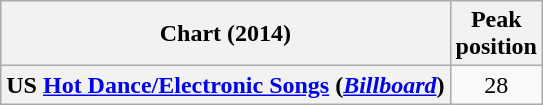<table class="wikitable plainrowheaders" style="text-align:center">
<tr>
<th scope="col">Chart (2014)</th>
<th scope="col">Peak<br>position</th>
</tr>
<tr>
<th scope="row">US <a href='#'>Hot Dance/Electronic Songs</a> (<em><a href='#'>Billboard</a></em>)</th>
<td>28</td>
</tr>
</table>
